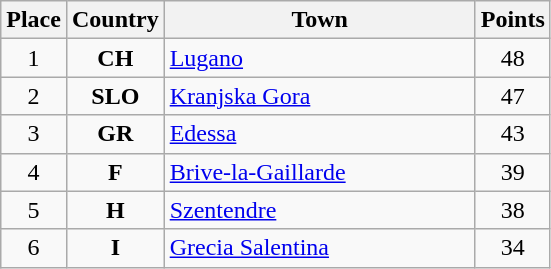<table class="wikitable" style="text-align;">
<tr>
<th width="25">Place</th>
<th width="25">Country</th>
<th width="200">Town</th>
<th width="25">Points</th>
</tr>
<tr>
<td align="center">1</td>
<td align="center"><strong>CH</strong></td>
<td align="left"><a href='#'>Lugano</a></td>
<td align="center">48</td>
</tr>
<tr>
<td align="center">2</td>
<td align="center"><strong>SLO</strong></td>
<td align="left"><a href='#'>Kranjska Gora</a></td>
<td align="center">47</td>
</tr>
<tr>
<td align="center">3</td>
<td align="center"><strong>GR</strong></td>
<td align="left"><a href='#'>Edessa</a></td>
<td align="center">43</td>
</tr>
<tr>
<td align="center">4</td>
<td align="center"><strong>F</strong></td>
<td align="left"><a href='#'>Brive-la-Gaillarde</a></td>
<td align="center">39</td>
</tr>
<tr>
<td align="center">5</td>
<td align="center"><strong>H</strong></td>
<td align="left"><a href='#'>Szentendre</a></td>
<td align="center">38</td>
</tr>
<tr>
<td align="center">6</td>
<td align="center"><strong>I</strong></td>
<td align="left"><a href='#'>Grecia Salentina</a></td>
<td align="center">34</td>
</tr>
</table>
